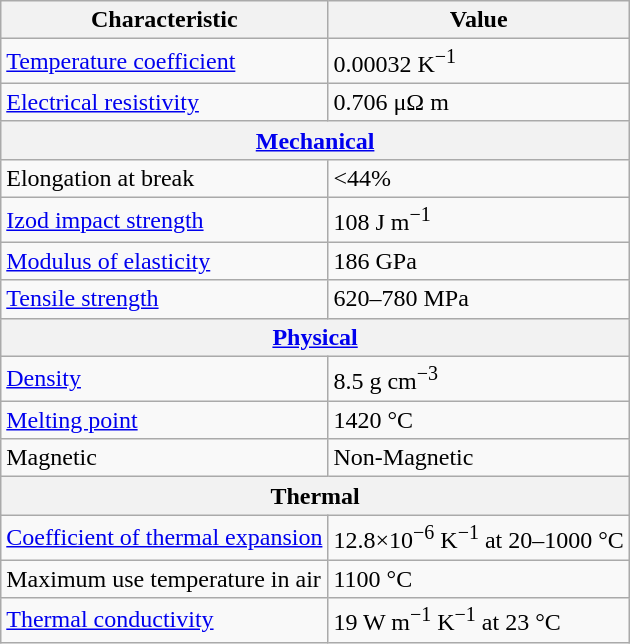<table class="wikitable">
<tr>
<th>Characteristic</th>
<th>Value</th>
</tr>
<tr>
<td><a href='#'>Temperature coefficient</a></td>
<td>0.00032 K<sup>−1</sup></td>
</tr>
<tr>
<td><a href='#'>Electrical resistivity</a></td>
<td>0.706 μΩ m</td>
</tr>
<tr>
<th colspan=2><a href='#'>Mechanical</a></th>
</tr>
<tr>
<td>Elongation at break</td>
<td><44%</td>
</tr>
<tr>
<td><a href='#'>Izod impact strength</a></td>
<td>108 J m<sup>−1</sup></td>
</tr>
<tr>
<td><a href='#'>Modulus of elasticity</a></td>
<td>186 GPa</td>
</tr>
<tr>
<td><a href='#'>Tensile strength</a></td>
<td>620–780 MPa</td>
</tr>
<tr>
<th colspan=2><a href='#'>Physical</a></th>
</tr>
<tr>
<td><a href='#'>Density</a></td>
<td>8.5 g cm<sup>−3</sup></td>
</tr>
<tr>
<td><a href='#'>Melting point</a></td>
<td>1420 °C</td>
</tr>
<tr>
<td>Magnetic</td>
<td>Non-Magnetic</td>
</tr>
<tr>
<th colspan=2>Thermal</th>
</tr>
<tr>
<td><a href='#'>Coefficient of thermal expansion</a></td>
<td>12.8×10<sup>−6</sup> K<sup>−1</sup> at 20–1000 °C</td>
</tr>
<tr>
<td>Maximum use temperature in air</td>
<td>1100 °C</td>
</tr>
<tr>
<td><a href='#'>Thermal conductivity</a></td>
<td>19 W m<sup>−1</sup> K<sup>−1</sup> at 23 °C</td>
</tr>
</table>
